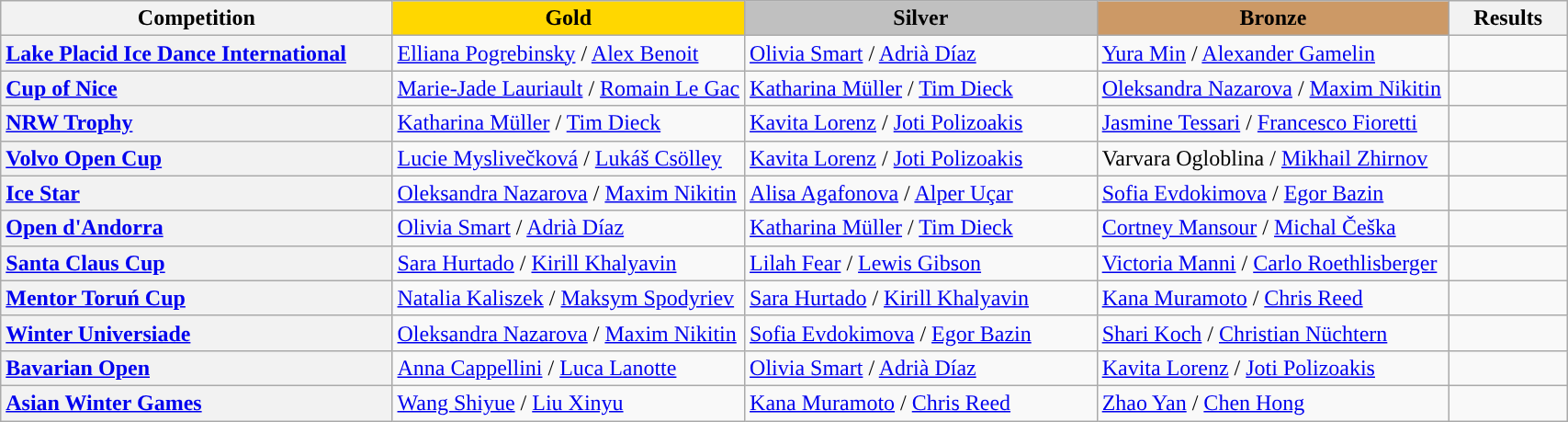<table class="wikitable unsortable" style="text-align:left; width:90%;">
<tr>
<th scope="col" style="text-align:center; width:25%;">Competition</th>
<td scope="col" style="text-align:center; width:22.5%; background:gold"><strong>Gold</strong></td>
<td scope="col" style="text-align:center; width:22.5%; background:silver"><strong>Silver</strong></td>
<td scope="col" style="text-align:center; width:22.5%; background:#c96"><strong>Bronze</strong></td>
<th scope="col" style="text-align:center; width:7.5%;">Results</th>
</tr>
<tr>
<th scope="row" style="text-align:left"> <a href='#'>Lake Placid Ice Dance International</a></th>
<td> <a href='#'>Elliana Pogrebinsky</a> / <a href='#'>Alex Benoit</a></td>
<td> <a href='#'>Olivia Smart</a> / <a href='#'>Adrià Díaz</a></td>
<td> <a href='#'>Yura Min</a> / <a href='#'>Alexander Gamelin</a></td>
<td></td>
</tr>
<tr>
<th scope="row" style="text-align:left"> <a href='#'>Cup of Nice</a></th>
<td> <a href='#'>Marie-Jade Lauriault</a> / <a href='#'>Romain Le Gac</a></td>
<td> <a href='#'>Katharina Müller</a> / <a href='#'>Tim Dieck</a></td>
<td> <a href='#'>Oleksandra Nazarova</a> / <a href='#'>Maxim Nikitin</a></td>
<td></td>
</tr>
<tr>
<th scope="row" style="text-align:left"> <a href='#'>NRW Trophy</a></th>
<td> <a href='#'>Katharina Müller</a> / <a href='#'>Tim Dieck</a></td>
<td> <a href='#'>Kavita Lorenz</a> / <a href='#'>Joti Polizoakis</a></td>
<td> <a href='#'>Jasmine Tessari</a> / <a href='#'>Francesco Fioretti</a></td>
<td></td>
</tr>
<tr>
<th scope="row" style="text-align:left"> <a href='#'>Volvo Open Cup</a></th>
<td> <a href='#'>Lucie Myslivečková</a> / <a href='#'>Lukáš Csölley</a></td>
<td> <a href='#'>Kavita Lorenz</a> / <a href='#'>Joti Polizoakis</a></td>
<td> Varvara Ogloblina / <a href='#'>Mikhail Zhirnov</a></td>
<td></td>
</tr>
<tr>
<th scope="row" style="text-align:left"> <a href='#'>Ice Star</a></th>
<td> <a href='#'>Oleksandra Nazarova</a> / <a href='#'>Maxim Nikitin</a></td>
<td> <a href='#'>Alisa Agafonova</a> / <a href='#'>Alper Uçar</a></td>
<td> <a href='#'>Sofia Evdokimova</a> / <a href='#'>Egor Bazin</a></td>
<td></td>
</tr>
<tr>
<th scope="row" style="text-align:left"> <a href='#'>Open d'Andorra</a></th>
<td> <a href='#'>Olivia Smart</a> / <a href='#'>Adrià Díaz</a></td>
<td> <a href='#'>Katharina Müller</a> / <a href='#'>Tim Dieck</a></td>
<td> <a href='#'>Cortney Mansour</a> / <a href='#'>Michal Češka</a></td>
<td></td>
</tr>
<tr>
<th scope="row" style="text-align:left"> <a href='#'>Santa Claus Cup</a></th>
<td> <a href='#'>Sara Hurtado</a> / <a href='#'>Kirill Khalyavin</a></td>
<td> <a href='#'>Lilah Fear</a> / <a href='#'>Lewis Gibson</a></td>
<td> <a href='#'>Victoria Manni</a> / <a href='#'>Carlo Roethlisberger</a></td>
<td></td>
</tr>
<tr>
<th scope="row" style="text-align:left"> <a href='#'>Mentor Toruń Cup</a></th>
<td> <a href='#'>Natalia Kaliszek</a> / <a href='#'>Maksym Spodyriev</a></td>
<td> <a href='#'>Sara Hurtado</a> / <a href='#'>Kirill Khalyavin</a></td>
<td> <a href='#'>Kana Muramoto</a> / <a href='#'>Chris Reed</a></td>
<td></td>
</tr>
<tr>
<th scope="row" style="text-align:left"> <a href='#'>Winter Universiade</a></th>
<td> <a href='#'>Oleksandra Nazarova</a> / <a href='#'>Maxim Nikitin</a></td>
<td> <a href='#'>Sofia Evdokimova</a> / <a href='#'>Egor Bazin</a></td>
<td> <a href='#'>Shari Koch</a> / <a href='#'>Christian Nüchtern</a></td>
<td></td>
</tr>
<tr>
<th scope="row" style="text-align:left"> <a href='#'>Bavarian Open</a></th>
<td> <a href='#'>Anna Cappellini</a> / <a href='#'>Luca Lanotte</a></td>
<td> <a href='#'>Olivia Smart</a> / <a href='#'>Adrià Díaz</a></td>
<td> <a href='#'>Kavita Lorenz</a> / <a href='#'>Joti Polizoakis</a></td>
<td></td>
</tr>
<tr>
<th scope="row" style="text-align:left"> <a href='#'>Asian Winter Games</a></th>
<td> <a href='#'>Wang Shiyue</a> / <a href='#'>Liu Xinyu</a></td>
<td> <a href='#'>Kana Muramoto</a> / <a href='#'>Chris Reed</a></td>
<td> <a href='#'>Zhao Yan</a> / <a href='#'>Chen Hong</a></td>
<td></td>
</tr>
</table>
